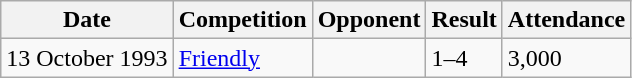<table class="wikitable">
<tr>
<th>Date</th>
<th>Competition</th>
<th>Opponent</th>
<th>Result</th>
<th>Attendance</th>
</tr>
<tr>
<td>13 October 1993</td>
<td><a href='#'>Friendly</a></td>
<td></td>
<td>1–4</td>
<td>3,000</td>
</tr>
</table>
